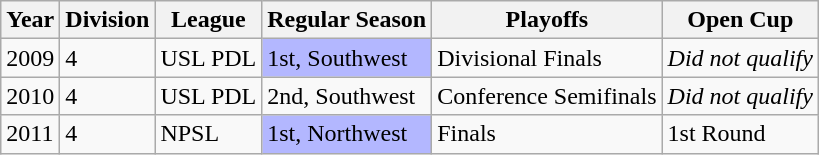<table class="wikitable">
<tr>
<th>Year</th>
<th>Division</th>
<th>League</th>
<th>Regular Season</th>
<th>Playoffs</th>
<th>Open Cup</th>
</tr>
<tr>
<td>2009</td>
<td>4</td>
<td>USL PDL</td>
<td bgcolor="B3B7FF">1st, Southwest</td>
<td>Divisional Finals</td>
<td><em>Did not qualify</em></td>
</tr>
<tr>
<td>2010</td>
<td>4</td>
<td>USL PDL</td>
<td>2nd, Southwest</td>
<td>Conference Semifinals</td>
<td><em>Did not qualify</em></td>
</tr>
<tr>
<td>2011</td>
<td>4</td>
<td>NPSL</td>
<td bgcolor="B3B7FF">1st, Northwest</td>
<td>Finals</td>
<td>1st Round</td>
</tr>
</table>
